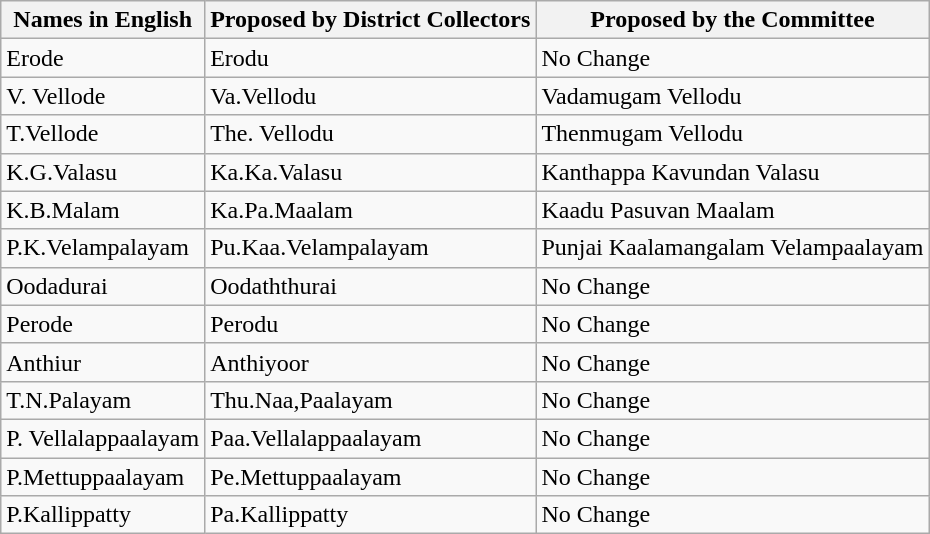<table class="wikitable">
<tr>
<th>Names in English</th>
<th>Proposed by District Collectors</th>
<th>Proposed by the Committee</th>
</tr>
<tr>
<td>Erode</td>
<td>Erodu</td>
<td>No Change</td>
</tr>
<tr>
<td>V.  Vellode</td>
<td>Va.Vellodu</td>
<td>Vadamugam Vellodu</td>
</tr>
<tr>
<td>T.Vellode</td>
<td>The. Vellodu</td>
<td>Thenmugam Vellodu</td>
</tr>
<tr>
<td>K.G.Valasu</td>
<td>Ka.Ka.Valasu</td>
<td>Kanthappa Kavundan Valasu</td>
</tr>
<tr>
<td>K.B.Malam</td>
<td>Ka.Pa.Maalam</td>
<td>Kaadu Pasuvan Maalam</td>
</tr>
<tr>
<td>P.K.Velampalayam</td>
<td>Pu.Kaa.Velampalayam</td>
<td>Punjai Kaalamangalam  Velampaalayam</td>
</tr>
<tr>
<td>Oodadurai</td>
<td>Oodaththurai</td>
<td>No Change</td>
</tr>
<tr>
<td>Perode</td>
<td>Perodu</td>
<td>No Change</td>
</tr>
<tr>
<td>Anthiur</td>
<td>Anthiyoor</td>
<td>No Change</td>
</tr>
<tr>
<td>T.N.Palayam</td>
<td>Thu.Naa,Paalayam</td>
<td>No Change</td>
</tr>
<tr>
<td>P.  Vellalappaalayam</td>
<td>Paa.Vellalappaalayam</td>
<td>No Change</td>
</tr>
<tr>
<td>P.Mettuppaalayam</td>
<td>Pe.Mettuppaalayam</td>
<td>No Change</td>
</tr>
<tr>
<td>P.Kallippatty</td>
<td>Pa.Kallippatty</td>
<td>No Change</td>
</tr>
</table>
